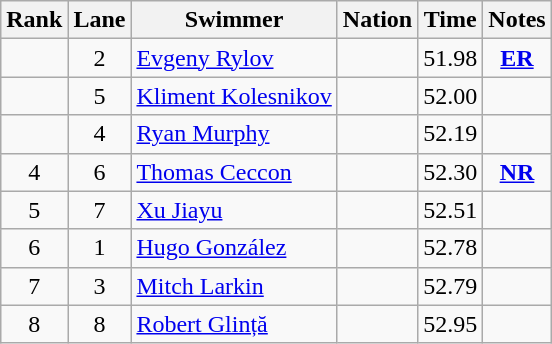<table class="wikitable sortable" style="text-align:center">
<tr>
<th>Rank</th>
<th>Lane</th>
<th>Swimmer</th>
<th>Nation</th>
<th>Time</th>
<th>Notes</th>
</tr>
<tr>
<td></td>
<td>2</td>
<td align=left><a href='#'>Evgeny Rylov</a></td>
<td align=left></td>
<td>51.98</td>
<td><strong><a href='#'>ER</a></strong></td>
</tr>
<tr>
<td></td>
<td>5</td>
<td align=left><a href='#'>Kliment Kolesnikov</a></td>
<td align=left></td>
<td>52.00</td>
<td></td>
</tr>
<tr>
<td></td>
<td>4</td>
<td align=left><a href='#'>Ryan Murphy</a></td>
<td align=left></td>
<td>52.19</td>
<td></td>
</tr>
<tr>
<td>4</td>
<td>6</td>
<td align=left><a href='#'>Thomas Ceccon</a></td>
<td align=left></td>
<td>52.30</td>
<td><strong><a href='#'>NR</a></strong></td>
</tr>
<tr>
<td>5</td>
<td>7</td>
<td align=left><a href='#'>Xu Jiayu</a></td>
<td align=left></td>
<td>52.51</td>
<td></td>
</tr>
<tr>
<td>6</td>
<td>1</td>
<td align=left><a href='#'>Hugo González</a></td>
<td align=left></td>
<td>52.78</td>
<td></td>
</tr>
<tr>
<td>7</td>
<td>3</td>
<td align=left><a href='#'>Mitch Larkin</a></td>
<td align=left></td>
<td>52.79</td>
<td></td>
</tr>
<tr>
<td>8</td>
<td>8</td>
<td align=left><a href='#'>Robert Glință</a></td>
<td align=left></td>
<td>52.95</td>
<td></td>
</tr>
</table>
